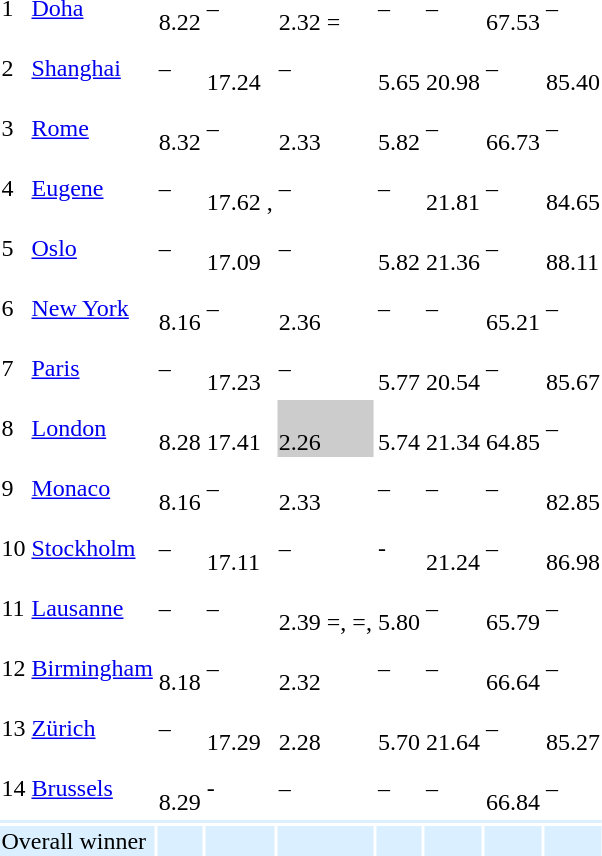<table>
<tr>
<td>1</td>
<td align=left><a href='#'>Doha</a></td>
<td><br> 8.22</td>
<td>–</td>
<td><br> 2.32 =</td>
<td>–</td>
<td>–</td>
<td><br> 67.53 </td>
<td>–</td>
</tr>
<tr>
<td>2</td>
<td align=left><a href='#'>Shanghai</a></td>
<td>–</td>
<td><br> 17.24 </td>
<td>–</td>
<td><br> 5.65 </td>
<td><br> 20.98</td>
<td>–</td>
<td><br> 85.40 </td>
</tr>
<tr>
<td>3</td>
<td align=left><a href='#'>Rome</a></td>
<td><br> 8.32</td>
<td>–</td>
<td><br> 2.33 </td>
<td><br> 5.82</td>
<td>–</td>
<td><br> 66.73</td>
<td>–</td>
</tr>
<tr>
<td>4</td>
<td align=left><a href='#'>Eugene</a></td>
<td>–</td>
<td><br> 17.62 , </td>
<td>–</td>
<td>–</td>
<td><br> 21.81 </td>
<td>–</td>
<td><br> 84.65 </td>
</tr>
<tr>
<td>5</td>
<td align=left><a href='#'>Oslo</a></td>
<td>–</td>
<td><br> 17.09</td>
<td>–</td>
<td><br> 5.82</td>
<td><br> 21.36</td>
<td>–</td>
<td><br> 88.11 </td>
</tr>
<tr>
<td>6</td>
<td align=left><a href='#'>New York</a></td>
<td><br> 8.16 </td>
<td>–</td>
<td><br> 2.36 </td>
<td>–</td>
<td>–</td>
<td><br> 65.21</td>
<td>–</td>
</tr>
<tr>
<td>7</td>
<td align=left><a href='#'>Paris</a></td>
<td>–</td>
<td><br>17.23</td>
<td>–</td>
<td><br> 5.77</td>
<td><br>20.54</td>
<td>–</td>
<td><br>85.67</td>
</tr>
<tr>
<td>8</td>
<td align=left><a href='#'>London</a></td>
<td><br> 8.28</td>
<td><br> 17.41</td>
<td style="background:#ccc;"><br> 2.26</td>
<td><br> 5.74</td>
<td><br> 21.34</td>
<td><br> 64.85</td>
<td>–</td>
</tr>
<tr>
<td>9</td>
<td align=left><a href='#'>Monaco</a></td>
<td><br>8.16 </td>
<td>–</td>
<td><br>2.33</td>
<td>–</td>
<td>–</td>
<td>–</td>
<td><br>82.85</td>
</tr>
<tr>
<td>10</td>
<td align=left><a href='#'>Stockholm</a></td>
<td>–</td>
<td><br> 17.11</td>
<td>–</td>
<td>-</td>
<td><br>21.24</td>
<td>–</td>
<td><br>86.98</td>
</tr>
<tr>
<td>11</td>
<td align=left><a href='#'>Lausanne</a></td>
<td>–</td>
<td>–</td>
<td><br> 2.39 =, =, </td>
<td><br> 5.80</td>
<td>–</td>
<td><br> 65.79</td>
<td>–</td>
</tr>
<tr>
<td>12</td>
<td align=left><a href='#'>Birmingham</a></td>
<td><br> 8.18</td>
<td>–</td>
<td><br> 2.32</td>
<td>–</td>
<td>–</td>
<td><br> 66.64</td>
<td>–</td>
</tr>
<tr>
<td>13</td>
<td align=left><a href='#'>Zürich</a></td>
<td>–</td>
<td><br>17.29</td>
<td><br> 2.28</td>
<td><br> 5.70</td>
<td><br>21.64</td>
<td>–</td>
<td><br>85.27</td>
</tr>
<tr>
<td>14</td>
<td align=left><a href='#'>Brussels</a></td>
<td><br> 8.29</td>
<td>-</td>
<td>–</td>
<td>–</td>
<td>–</td>
<td> <br> 66.84</td>
<td>–</td>
</tr>
<tr>
<td colspan="9" style="background:#daefff;"></td>
</tr>
<tr style="background:#daefff;">
<td colspan="2">Overall winner</td>
<td></td>
<td></td>
<td></td>
<td></td>
<td></td>
<td></td>
<td></td>
</tr>
</table>
